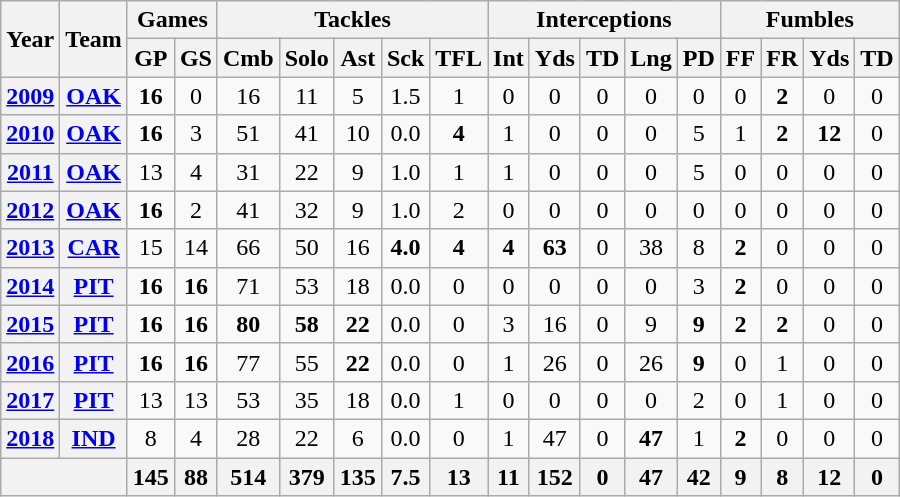<table class="wikitable" style="text-align:center">
<tr>
<th rowspan="2">Year</th>
<th rowspan="2">Team</th>
<th colspan="2">Games</th>
<th colspan="5">Tackles</th>
<th colspan="5">Interceptions</th>
<th colspan="4">Fumbles</th>
</tr>
<tr>
<th>GP</th>
<th>GS</th>
<th>Cmb</th>
<th>Solo</th>
<th>Ast</th>
<th>Sck</th>
<th>TFL</th>
<th>Int</th>
<th>Yds</th>
<th>TD</th>
<th>Lng</th>
<th>PD</th>
<th>FF</th>
<th>FR</th>
<th>Yds</th>
<th>TD</th>
</tr>
<tr>
<th><a href='#'>2009</a></th>
<th><a href='#'>OAK</a></th>
<td><strong>16</strong></td>
<td>0</td>
<td>16</td>
<td>11</td>
<td>5</td>
<td>1.5</td>
<td>1</td>
<td>0</td>
<td>0</td>
<td>0</td>
<td>0</td>
<td>0</td>
<td>0</td>
<td><strong>2</strong></td>
<td>0</td>
<td>0</td>
</tr>
<tr>
<th><a href='#'>2010</a></th>
<th><a href='#'>OAK</a></th>
<td><strong>16</strong></td>
<td>3</td>
<td>51</td>
<td>41</td>
<td>10</td>
<td>0.0</td>
<td><strong>4</strong></td>
<td>1</td>
<td>0</td>
<td>0</td>
<td>0</td>
<td>5</td>
<td>1</td>
<td><strong>2</strong></td>
<td><strong>12</strong></td>
<td>0</td>
</tr>
<tr>
<th><a href='#'>2011</a></th>
<th><a href='#'>OAK</a></th>
<td>13</td>
<td>4</td>
<td>31</td>
<td>22</td>
<td>9</td>
<td>1.0</td>
<td>1</td>
<td>1</td>
<td>0</td>
<td>0</td>
<td>0</td>
<td>5</td>
<td>0</td>
<td>0</td>
<td>0</td>
<td>0</td>
</tr>
<tr>
<th><a href='#'>2012</a></th>
<th><a href='#'>OAK</a></th>
<td><strong>16</strong></td>
<td>2</td>
<td>41</td>
<td>32</td>
<td>9</td>
<td>1.0</td>
<td>2</td>
<td>0</td>
<td>0</td>
<td>0</td>
<td>0</td>
<td>0</td>
<td>0</td>
<td>0</td>
<td>0</td>
<td>0</td>
</tr>
<tr>
<th><a href='#'>2013</a></th>
<th><a href='#'>CAR</a></th>
<td>15</td>
<td>14</td>
<td>66</td>
<td>50</td>
<td>16</td>
<td><strong>4.0</strong></td>
<td><strong>4</strong></td>
<td><strong>4</strong></td>
<td><strong>63</strong></td>
<td>0</td>
<td>38</td>
<td>8</td>
<td><strong>2</strong></td>
<td>0</td>
<td>0</td>
<td>0</td>
</tr>
<tr>
<th><a href='#'>2014</a></th>
<th><a href='#'>PIT</a></th>
<td><strong>16</strong></td>
<td><strong>16</strong></td>
<td>71</td>
<td>53</td>
<td>18</td>
<td>0.0</td>
<td>0</td>
<td>0</td>
<td>0</td>
<td>0</td>
<td>0</td>
<td>3</td>
<td><strong>2</strong></td>
<td>0</td>
<td>0</td>
<td>0</td>
</tr>
<tr>
<th><a href='#'>2015</a></th>
<th><a href='#'>PIT</a></th>
<td><strong>16</strong></td>
<td><strong>16</strong></td>
<td><strong>80</strong></td>
<td><strong>58</strong></td>
<td><strong>22</strong></td>
<td>0.0</td>
<td>0</td>
<td>3</td>
<td>16</td>
<td>0</td>
<td>9</td>
<td><strong>9</strong></td>
<td><strong>2</strong></td>
<td><strong>2</strong></td>
<td>0</td>
<td>0</td>
</tr>
<tr>
<th><a href='#'>2016</a></th>
<th><a href='#'>PIT</a></th>
<td><strong>16</strong></td>
<td><strong>16</strong></td>
<td>77</td>
<td>55</td>
<td><strong>22</strong></td>
<td>0.0</td>
<td>0</td>
<td>1</td>
<td>26</td>
<td>0</td>
<td>26</td>
<td><strong>9</strong></td>
<td>0</td>
<td>1</td>
<td>0</td>
<td>0</td>
</tr>
<tr>
<th><a href='#'>2017</a></th>
<th><a href='#'>PIT</a></th>
<td>13</td>
<td>13</td>
<td>53</td>
<td>35</td>
<td>18</td>
<td>0.0</td>
<td>1</td>
<td>0</td>
<td>0</td>
<td>0</td>
<td>0</td>
<td>2</td>
<td>0</td>
<td>1</td>
<td>0</td>
<td>0</td>
</tr>
<tr>
<th><a href='#'>2018</a></th>
<th><a href='#'>IND</a></th>
<td>8</td>
<td>4</td>
<td>28</td>
<td>22</td>
<td>6</td>
<td>0.0</td>
<td>0</td>
<td>1</td>
<td>47</td>
<td>0</td>
<td><strong>47</strong></td>
<td>1</td>
<td><strong>2</strong></td>
<td>0</td>
<td>0</td>
<td>0</td>
</tr>
<tr>
<th colspan="2"></th>
<th>145</th>
<th>88</th>
<th>514</th>
<th>379</th>
<th>135</th>
<th>7.5</th>
<th>13</th>
<th>11</th>
<th>152</th>
<th>0</th>
<th>47</th>
<th>42</th>
<th>9</th>
<th>8</th>
<th>12</th>
<th>0</th>
</tr>
</table>
